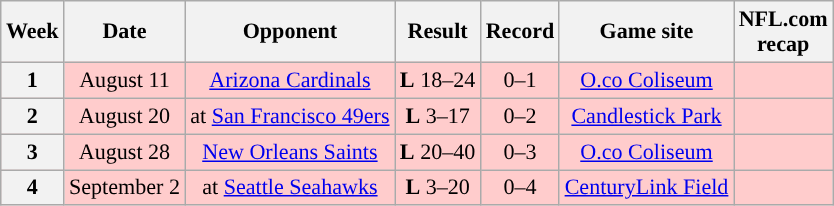<table class="wikitable" align="center" style="font-size: 92%">
<tr>
<th +>Week</th>
<th +>Date</th>
<th +>Opponent</th>
<th +>Result</th>
<th +>Record</th>
<th +>Game site</th>
<th +>NFL.com<br>recap</th>
</tr>
<tr style="background:#fcc">
<th>1</th>
<td style="text-align:center;">August 11</td>
<td style="text-align:center;"><a href='#'>Arizona Cardinals</a></td>
<td style="text-align:center;"><strong>L</strong> 18–24</td>
<td style="text-align:center;">0–1</td>
<td style="text-align:center;"><a href='#'>O.co Coliseum</a></td>
<td style="text-align:center;"></td>
</tr>
<tr style="background:#fcc">
<th>2</th>
<td style="text-align:center;">August 20</td>
<td style="text-align:center;">at <a href='#'>San Francisco 49ers</a></td>
<td style="text-align:center;"><strong>L</strong> 3–17</td>
<td style="text-align:center;">0–2</td>
<td style="text-align:center;"><a href='#'>Candlestick Park</a></td>
<td style="text-align:center;"></td>
</tr>
<tr style="background:#fcc">
<th>3</th>
<td style="text-align:center;">August 28</td>
<td style="text-align:center;"><a href='#'>New Orleans Saints</a></td>
<td style="text-align:center;"><strong>L</strong> 20–40</td>
<td style="text-align:center;">0–3</td>
<td style="text-align:center;"><a href='#'>O.co Coliseum</a></td>
<td style="text-align:center; "></td>
</tr>
<tr style="background:#fcc">
<th>4</th>
<td style="text-align:center;">September 2</td>
<td style="text-align:center;">at <a href='#'>Seattle Seahawks</a></td>
<td style="text-align:center;"><strong>L</strong> 3–20</td>
<td style="text-align:center;">0–4</td>
<td style="text-align:center;"><a href='#'>CenturyLink Field</a></td>
<td style="text-align:center;"></td>
</tr>
</table>
